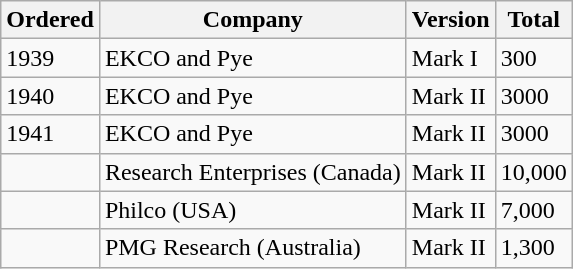<table class="wikitable">
<tr>
<th>Ordered</th>
<th>Company</th>
<th>Version</th>
<th>Total</th>
</tr>
<tr>
<td>1939</td>
<td>EKCO and Pye</td>
<td>Mark I</td>
<td>300</td>
</tr>
<tr>
<td>1940</td>
<td>EKCO and Pye</td>
<td>Mark II</td>
<td>3000</td>
</tr>
<tr>
<td>1941</td>
<td>EKCO and Pye</td>
<td>Mark II</td>
<td>3000</td>
</tr>
<tr>
<td></td>
<td>Research Enterprises (Canada)</td>
<td>Mark II</td>
<td>10,000</td>
</tr>
<tr>
<td></td>
<td>Philco (USA)</td>
<td>Mark II</td>
<td>7,000</td>
</tr>
<tr>
<td></td>
<td>PMG Research (Australia)</td>
<td>Mark II</td>
<td>1,300</td>
</tr>
</table>
